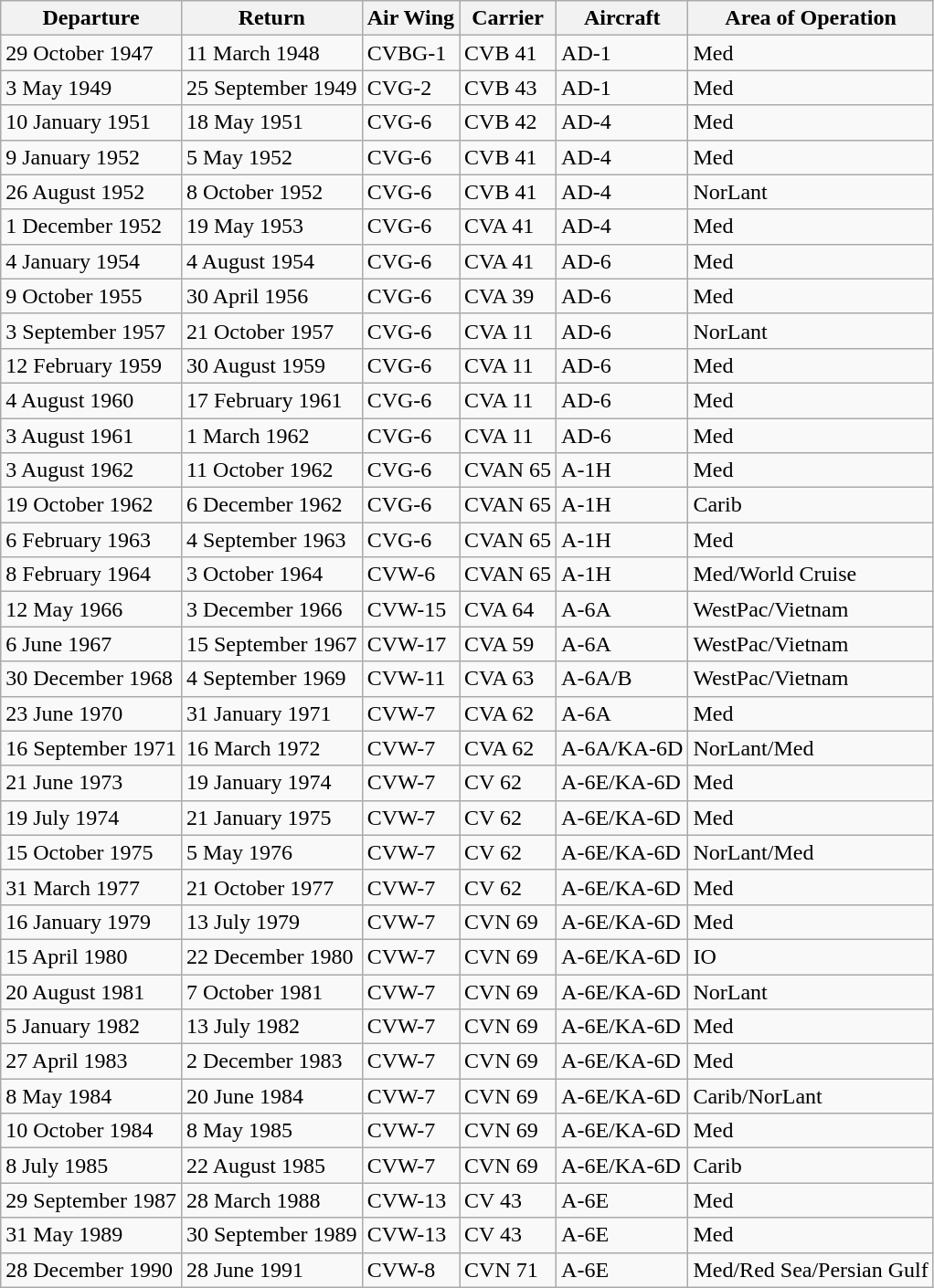<table class="wikitable">
<tr>
<th>Departure</th>
<th>Return</th>
<th>Air Wing</th>
<th>Carrier</th>
<th>Aircraft</th>
<th>Area of Operation</th>
</tr>
<tr>
<td>29 October 1947</td>
<td>11 March 1948</td>
<td>CVBG-1</td>
<td>CVB 41</td>
<td>AD-1</td>
<td>Med</td>
</tr>
<tr>
<td>3 May 1949</td>
<td>25 September 1949</td>
<td>CVG-2</td>
<td>CVB 43</td>
<td>AD-1</td>
<td>Med</td>
</tr>
<tr>
<td>10 January 1951</td>
<td>18 May 1951</td>
<td>CVG-6</td>
<td>CVB 42</td>
<td>AD-4</td>
<td>Med</td>
</tr>
<tr>
<td>9 January 1952</td>
<td>5 May 1952</td>
<td>CVG-6</td>
<td>CVB 41</td>
<td>AD-4</td>
<td>Med</td>
</tr>
<tr>
<td>26 August 1952</td>
<td>8 October 1952</td>
<td>CVG-6</td>
<td>CVB 41</td>
<td>AD-4</td>
<td>NorLant</td>
</tr>
<tr>
<td>1 December 1952</td>
<td>19 May 1953</td>
<td>CVG-6</td>
<td>CVA 41</td>
<td>AD-4</td>
<td>Med</td>
</tr>
<tr>
<td>4 January 1954</td>
<td>4 August 1954</td>
<td>CVG-6</td>
<td>CVA 41</td>
<td>AD-6</td>
<td>Med</td>
</tr>
<tr>
<td>9 October 1955</td>
<td>30 April 1956</td>
<td>CVG-6</td>
<td>CVA 39</td>
<td>AD-6</td>
<td>Med</td>
</tr>
<tr>
<td>3 September 1957</td>
<td>21 October 1957</td>
<td>CVG-6</td>
<td>CVA 11</td>
<td>AD-6</td>
<td>NorLant</td>
</tr>
<tr>
<td>12 February 1959</td>
<td>30 August 1959</td>
<td>CVG-6</td>
<td>CVA 11</td>
<td>AD-6</td>
<td>Med</td>
</tr>
<tr>
<td>4 August 1960</td>
<td>17 February 1961</td>
<td>CVG-6</td>
<td>CVA 11</td>
<td>AD-6</td>
<td>Med</td>
</tr>
<tr>
<td>3 August 1961</td>
<td>1 March 1962</td>
<td>CVG-6</td>
<td>CVA 11</td>
<td>AD-6</td>
<td>Med</td>
</tr>
<tr>
<td>3 August 1962</td>
<td>11 October 1962</td>
<td>CVG-6</td>
<td>CVAN 65</td>
<td>A-1H</td>
<td>Med</td>
</tr>
<tr>
<td>19 October 1962</td>
<td>6 December 1962</td>
<td>CVG-6</td>
<td>CVAN 65</td>
<td>A-1H</td>
<td>Carib</td>
</tr>
<tr>
<td>6 February 1963</td>
<td>4 September 1963</td>
<td>CVG-6</td>
<td>CVAN 65</td>
<td>A-1H</td>
<td>Med</td>
</tr>
<tr>
<td>8 February 1964</td>
<td>3 October 1964</td>
<td>CVW-6</td>
<td>CVAN 65</td>
<td>A-1H</td>
<td>Med/World Cruise</td>
</tr>
<tr>
<td>12 May 1966</td>
<td>3 December 1966</td>
<td>CVW-15</td>
<td>CVA 64</td>
<td>A-6A</td>
<td>WestPac/Vietnam</td>
</tr>
<tr>
<td>6 June 1967</td>
<td>15 September 1967</td>
<td>CVW-17</td>
<td>CVA 59</td>
<td>A-6A</td>
<td>WestPac/Vietnam</td>
</tr>
<tr>
<td>30 December 1968</td>
<td>4 September 1969</td>
<td>CVW-11</td>
<td>CVA 63</td>
<td>A-6A/B</td>
<td>WestPac/Vietnam</td>
</tr>
<tr>
<td>23 June 1970</td>
<td>31 January 1971</td>
<td>CVW-7</td>
<td>CVA 62</td>
<td>A-6A</td>
<td>Med</td>
</tr>
<tr>
<td>16 September 1971</td>
<td>16 March 1972</td>
<td>CVW-7</td>
<td>CVA 62</td>
<td>A-6A/KA-6D</td>
<td>NorLant/Med</td>
</tr>
<tr>
<td>21 June 1973</td>
<td>19 January 1974</td>
<td>CVW-7</td>
<td>CV 62</td>
<td>A-6E/KA-6D</td>
<td>Med</td>
</tr>
<tr>
<td>19 July 1974</td>
<td>21 January 1975</td>
<td>CVW-7</td>
<td>CV 62</td>
<td>A-6E/KA-6D</td>
<td>Med</td>
</tr>
<tr>
<td>15 October 1975</td>
<td>5 May 1976</td>
<td>CVW-7</td>
<td>CV 62</td>
<td>A-6E/KA-6D</td>
<td>NorLant/Med</td>
</tr>
<tr>
<td>31 March 1977</td>
<td>21 October 1977</td>
<td>CVW-7</td>
<td>CV 62</td>
<td>A-6E/KA-6D</td>
<td>Med</td>
</tr>
<tr>
<td>16 January 1979</td>
<td>13 July 1979</td>
<td>CVW-7</td>
<td>CVN 69</td>
<td>A-6E/KA-6D</td>
<td>Med</td>
</tr>
<tr>
<td>15 April 1980</td>
<td>22 December 1980</td>
<td>CVW-7</td>
<td>CVN 69</td>
<td>A-6E/KA-6D</td>
<td>IO</td>
</tr>
<tr>
<td>20 August 1981</td>
<td>7 October 1981</td>
<td>CVW-7</td>
<td>CVN 69</td>
<td>A-6E/KA-6D</td>
<td>NorLant</td>
</tr>
<tr>
<td>5 January 1982</td>
<td>13 July 1982</td>
<td>CVW-7</td>
<td>CVN 69</td>
<td>A-6E/KA-6D</td>
<td>Med</td>
</tr>
<tr>
<td>27 April 1983</td>
<td>2 December 1983</td>
<td>CVW-7</td>
<td>CVN 69</td>
<td>A-6E/KA-6D</td>
<td>Med</td>
</tr>
<tr>
<td>8 May 1984</td>
<td>20 June 1984</td>
<td>CVW-7</td>
<td>CVN 69</td>
<td>A-6E/KA-6D</td>
<td>Carib/NorLant</td>
</tr>
<tr>
<td>10 October 1984</td>
<td>8 May 1985</td>
<td>CVW-7</td>
<td>CVN 69</td>
<td>A-6E/KA-6D</td>
<td>Med</td>
</tr>
<tr>
<td>8 July 1985</td>
<td>22 August 1985</td>
<td>CVW-7</td>
<td>CVN 69</td>
<td>A-6E/KA-6D</td>
<td>Carib</td>
</tr>
<tr>
<td>29 September 1987</td>
<td>28 March 1988</td>
<td>CVW-13</td>
<td>CV 43</td>
<td>A-6E</td>
<td>Med</td>
</tr>
<tr>
<td>31 May 1989</td>
<td>30 September 1989</td>
<td>CVW-13</td>
<td>CV 43</td>
<td>A-6E</td>
<td>Med</td>
</tr>
<tr>
<td>28 December 1990</td>
<td>28 June 1991</td>
<td>CVW-8</td>
<td>CVN 71</td>
<td>A-6E</td>
<td>Med/Red Sea/Persian Gulf</td>
</tr>
</table>
